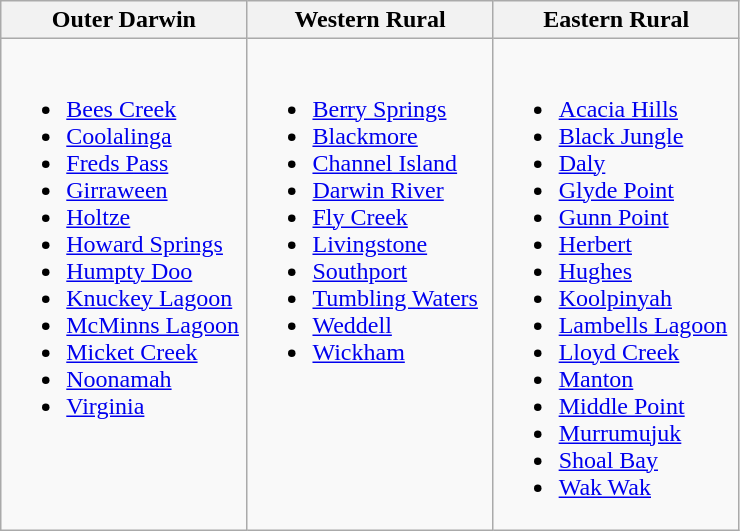<table class=wikitable>
<tr>
<th>Outer Darwin</th>
<th>Western Rural</th>
<th>Eastern Rural</th>
</tr>
<tr>
<td width=33% valign=top><br><ul><li><a href='#'>Bees Creek</a></li><li><a href='#'>Coolalinga</a></li><li><a href='#'>Freds Pass</a></li><li><a href='#'>Girraween</a></li><li><a href='#'>Holtze</a></li><li><a href='#'>Howard Springs</a></li><li><a href='#'>Humpty Doo</a></li><li><a href='#'>Knuckey Lagoon</a></li><li><a href='#'>McMinns Lagoon</a></li><li><a href='#'>Micket Creek</a></li><li><a href='#'>Noonamah</a></li><li><a href='#'>Virginia</a></li></ul></td>
<td width=33% valign=top><br><ul><li><a href='#'>Berry Springs</a></li><li><a href='#'>Blackmore</a></li><li><a href='#'>Channel Island</a></li><li><a href='#'>Darwin River</a></li><li><a href='#'>Fly Creek</a></li><li><a href='#'>Livingstone</a></li><li><a href='#'>Southport</a></li><li><a href='#'>Tumbling Waters</a></li><li><a href='#'>Weddell</a></li><li><a href='#'>Wickham</a></li></ul></td>
<td width=33% valign=top><br><ul><li><a href='#'>Acacia Hills</a></li><li><a href='#'>Black Jungle</a></li><li><a href='#'>Daly</a></li><li><a href='#'>Glyde Point</a></li><li><a href='#'>Gunn Point</a></li><li><a href='#'>Herbert</a></li><li><a href='#'>Hughes</a></li><li><a href='#'>Koolpinyah</a></li><li><a href='#'>Lambells Lagoon</a></li><li><a href='#'>Lloyd Creek</a></li><li><a href='#'>Manton</a></li><li><a href='#'>Middle Point</a></li><li><a href='#'>Murrumujuk</a></li><li><a href='#'>Shoal Bay</a></li><li><a href='#'>Wak Wak</a></li></ul></td>
</tr>
</table>
